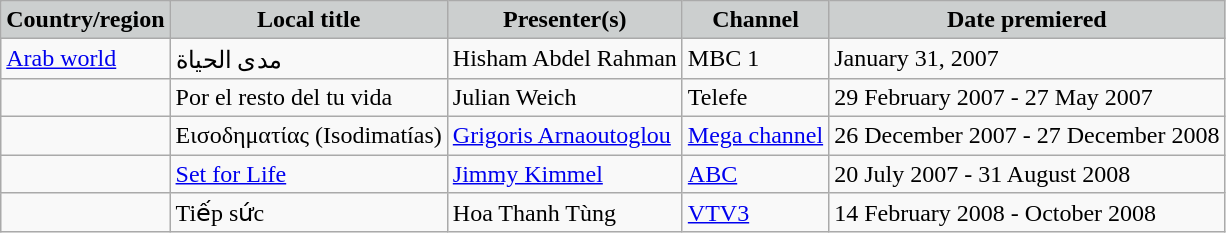<table class="wikitable">
<tr>
<th scope="col" style="background:#cccfcf;">Country/region</th>
<th scope="col" style="background:#cccfcf;">Local title</th>
<th scope="col" style="background:#cccfcf;">Presenter(s)</th>
<th scope="col" style="background:#cccfcf;">Channel</th>
<th scope="col" style="background:#cccfcf;">Date premiered</th>
</tr>
<tr>
<td> <a href='#'>Arab world</a></td>
<td>مدى الحياة</td>
<td>Hisham Abdel Rahman</td>
<td>MBC 1</td>
<td>January 31, 2007</td>
</tr>
<tr>
<td></td>
<td>Por el resto del tu vida</td>
<td>Julian Weich</td>
<td>Telefe</td>
<td>29 February 2007 - 27 May 2007</td>
</tr>
<tr>
<td></td>
<td>Εισοδηματίας (Isodimatías)</td>
<td><a href='#'>Grigoris Arnaoutoglou</a></td>
<td><a href='#'>Mega channel</a></td>
<td>26 December 2007 - 27 December 2008</td>
</tr>
<tr>
<td></td>
<td><a href='#'>Set for Life</a></td>
<td><a href='#'>Jimmy Kimmel</a></td>
<td><a href='#'>ABC</a></td>
<td>20 July 2007 - 31 August 2008</td>
</tr>
<tr>
<td></td>
<td>Tiếp sức</td>
<td>Hoa Thanh Tùng</td>
<td><a href='#'>VTV3</a></td>
<td>14 February 2008 - October 2008</td>
</tr>
</table>
